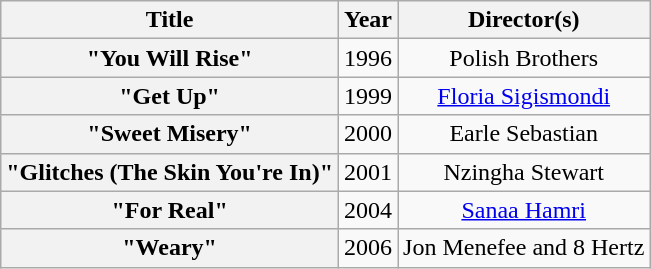<table class="wikitable plainrowheaders" style="text-align:center;">
<tr>
<th scope="col">Title</th>
<th scope="col">Year</th>
<th scope="col">Director(s)</th>
</tr>
<tr>
<th scope="row">"You Will Rise"<br></th>
<td>1996</td>
<td>Polish Brothers</td>
</tr>
<tr>
<th scope="row">"Get Up"</th>
<td>1999</td>
<td><a href='#'>Floria Sigismondi</a></td>
</tr>
<tr>
<th scope="row">"Sweet Misery"</th>
<td>2000</td>
<td>Earle Sebastian</td>
</tr>
<tr>
<th scope="row">"Glitches (The Skin You're In)"<br></th>
<td>2001</td>
<td>Nzingha Stewart</td>
</tr>
<tr>
<th scope="row">"For Real"</th>
<td>2004</td>
<td><a href='#'>Sanaa Hamri</a></td>
</tr>
<tr>
<th scope="row">"Weary"</th>
<td>2006</td>
<td>Jon Menefee and 8 Hertz</td>
</tr>
</table>
